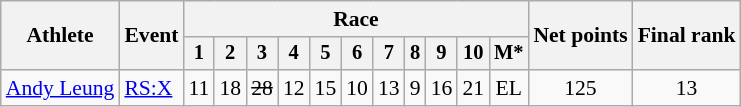<table class="wikitable" style="font-size:90%">
<tr>
<th rowspan=2>Athlete</th>
<th rowspan=2>Event</th>
<th colspan=11>Race</th>
<th rowspan=2>Net points</th>
<th rowspan=2>Final rank</th>
</tr>
<tr style="font-size:95%">
<th>1</th>
<th>2</th>
<th>3</th>
<th>4</th>
<th>5</th>
<th>6</th>
<th>7</th>
<th>8</th>
<th>9</th>
<th>10</th>
<th>M*</th>
</tr>
<tr align=center>
<td align=left><a href='#'>Andy Leung</a></td>
<td align=left><a href='#'>RS:X</a></td>
<td>11</td>
<td>18</td>
<td><s>28</s></td>
<td>12</td>
<td>15</td>
<td>10</td>
<td>13</td>
<td>9</td>
<td>16</td>
<td>21</td>
<td>EL</td>
<td>125</td>
<td>13</td>
</tr>
</table>
